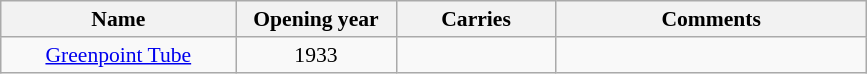<table class="wikitable sortable" style="font-size: 90%; text-align:center;">
<tr>
<th width="150px">Name</th>
<th width="100px">Opening year</th>
<th width="100px">Carries</th>
<th width="200px">Comments</th>
</tr>
<tr>
<td><a href='#'>Greenpoint Tube</a></td>
<td>1933</td>
<td></td>
<td></td>
</tr>
</table>
